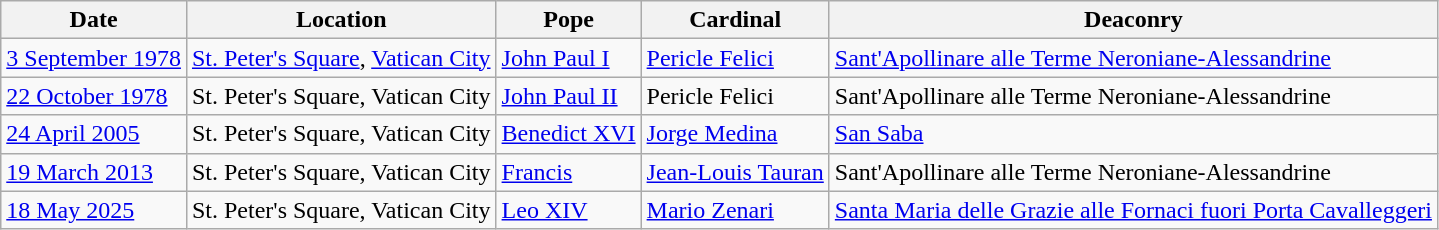<table class="wikitable sortable">
<tr>
<th>Date</th>
<th>Location</th>
<th>Pope</th>
<th>Cardinal</th>
<th>Deaconry</th>
</tr>
<tr>
<td><a href='#'>3 September 1978</a></td>
<td><a href='#'>St. Peter's Square</a>, <a href='#'>Vatican City</a></td>
<td><a href='#'>John Paul I</a></td>
<td><a href='#'>Pericle Felici</a></td>
<td><a href='#'>Sant'Apollinare alle Terme Neroniane-Alessandrine</a></td>
</tr>
<tr>
<td><a href='#'>22 October 1978</a></td>
<td>St. Peter's Square, Vatican City</td>
<td><a href='#'>John Paul II</a></td>
<td>Pericle Felici</td>
<td>Sant'Apollinare alle Terme Neroniane-Alessandrine</td>
</tr>
<tr>
<td><a href='#'>24 April 2005</a></td>
<td>St. Peter's Square, Vatican City</td>
<td><a href='#'>Benedict XVI</a></td>
<td><a href='#'>Jorge Medina</a></td>
<td><a href='#'>San Saba</a></td>
</tr>
<tr>
<td><a href='#'>19 March 2013</a></td>
<td>St. Peter's Square, Vatican City</td>
<td><a href='#'>Francis</a></td>
<td><a href='#'>Jean-Louis Tauran</a></td>
<td>Sant'Apollinare alle Terme Neroniane-Alessandrine</td>
</tr>
<tr>
<td><a href='#'>18 May 2025</a></td>
<td>St. Peter's Square, Vatican City</td>
<td><a href='#'>Leo XIV</a></td>
<td><a href='#'>Mario Zenari</a></td>
<td><a href='#'>Santa Maria delle Grazie alle Fornaci fuori Porta Cavalleggeri</a></td>
</tr>
</table>
